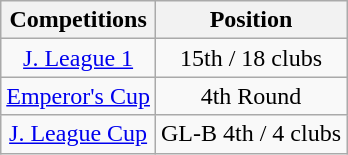<table class="wikitable" style="text-align:center;">
<tr>
<th>Competitions</th>
<th>Position</th>
</tr>
<tr>
<td><a href='#'>J. League 1</a></td>
<td>15th / 18 clubs</td>
</tr>
<tr>
<td><a href='#'>Emperor's Cup</a></td>
<td>4th Round</td>
</tr>
<tr>
<td><a href='#'>J. League Cup</a></td>
<td>GL-B 4th / 4 clubs</td>
</tr>
</table>
